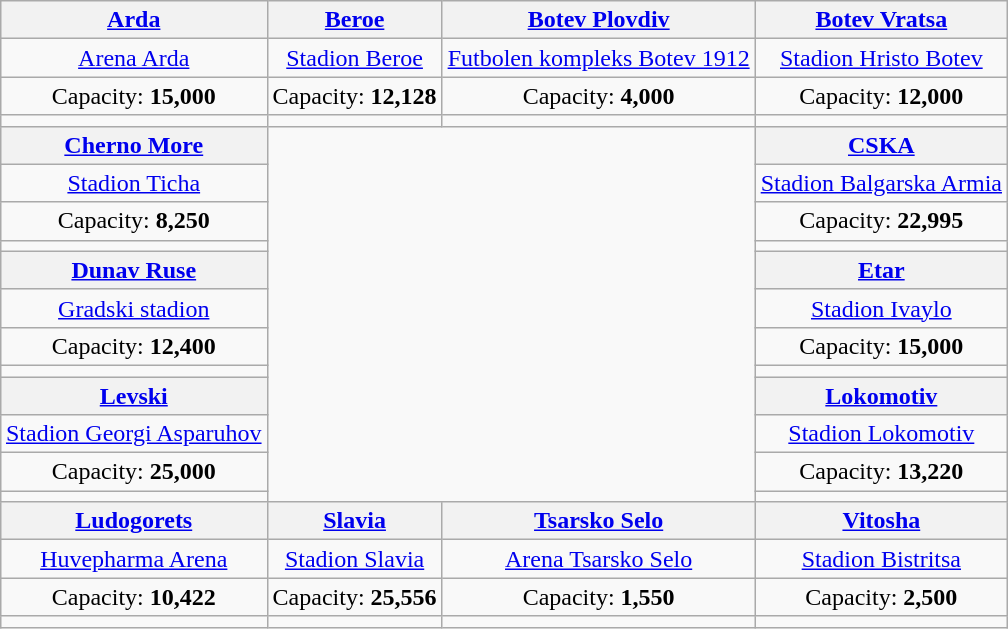<table class="wikitable" style="text-align:center; margin:0.5em auto;">
<tr>
<th><a href='#'>Arda</a></th>
<th><a href='#'>Beroe</a></th>
<th><a href='#'>Botev Plovdiv</a></th>
<th><a href='#'>Botev Vratsa</a></th>
</tr>
<tr>
<td><a href='#'>Arena Arda</a></td>
<td><a href='#'>Stadion Beroe</a></td>
<td><a href='#'>Futbolen kompleks Botev 1912</a></td>
<td><a href='#'>Stadion Hristo Botev</a></td>
</tr>
<tr>
<td>Capacity: <strong>15,000</strong></td>
<td>Capacity: <strong>12,128</strong></td>
<td>Capacity: <strong>4,000</strong></td>
<td>Capacity: <strong>12,000</strong></td>
</tr>
<tr>
<td></td>
<td></td>
<td></td>
<td></td>
</tr>
<tr>
<th><a href='#'>Cherno More</a></th>
<td colspan="2" rowspan="12"><br>
</td>
<th><a href='#'>CSKA</a></th>
</tr>
<tr>
<td><a href='#'>Stadion Ticha</a></td>
<td><a href='#'>Stadion Balgarska Armia</a></td>
</tr>
<tr>
<td>Capacity: <strong>8,250</strong></td>
<td>Capacity: <strong>22,995</strong></td>
</tr>
<tr>
<td></td>
<td></td>
</tr>
<tr>
<th><a href='#'>Dunav Ruse</a></th>
<th><a href='#'>Etar</a></th>
</tr>
<tr>
<td><a href='#'>Gradski stadion</a></td>
<td><a href='#'>Stadion Ivaylo</a></td>
</tr>
<tr>
<td>Capacity: <strong>12,400</strong></td>
<td>Capacity: <strong>15,000</strong></td>
</tr>
<tr>
<td></td>
<td></td>
</tr>
<tr>
<th><a href='#'>Levski</a></th>
<th><a href='#'>Lokomotiv</a></th>
</tr>
<tr>
<td><a href='#'>Stadion Georgi Asparuhov</a></td>
<td><a href='#'>Stadion Lokomotiv</a></td>
</tr>
<tr>
<td>Capacity: <strong>25,000</strong></td>
<td>Capacity: <strong>13,220</strong></td>
</tr>
<tr>
<td></td>
<td></td>
</tr>
<tr>
<th><a href='#'>Ludogorets</a></th>
<th><a href='#'>Slavia</a></th>
<th><a href='#'>Tsarsko Selo</a></th>
<th><a href='#'>Vitosha</a></th>
</tr>
<tr>
<td><a href='#'>Huvepharma Arena</a></td>
<td><a href='#'>Stadion Slavia</a></td>
<td><a href='#'>Arena Tsarsko Selo</a></td>
<td><a href='#'>Stadion Bistritsa</a></td>
</tr>
<tr>
<td>Capacity: <strong>10,422</strong></td>
<td>Capacity: <strong>25,556</strong></td>
<td>Capacity: <strong>1,550</strong></td>
<td>Capacity: <strong>2,500</strong></td>
</tr>
<tr>
<td></td>
<td></td>
<td></td>
<td></td>
</tr>
</table>
